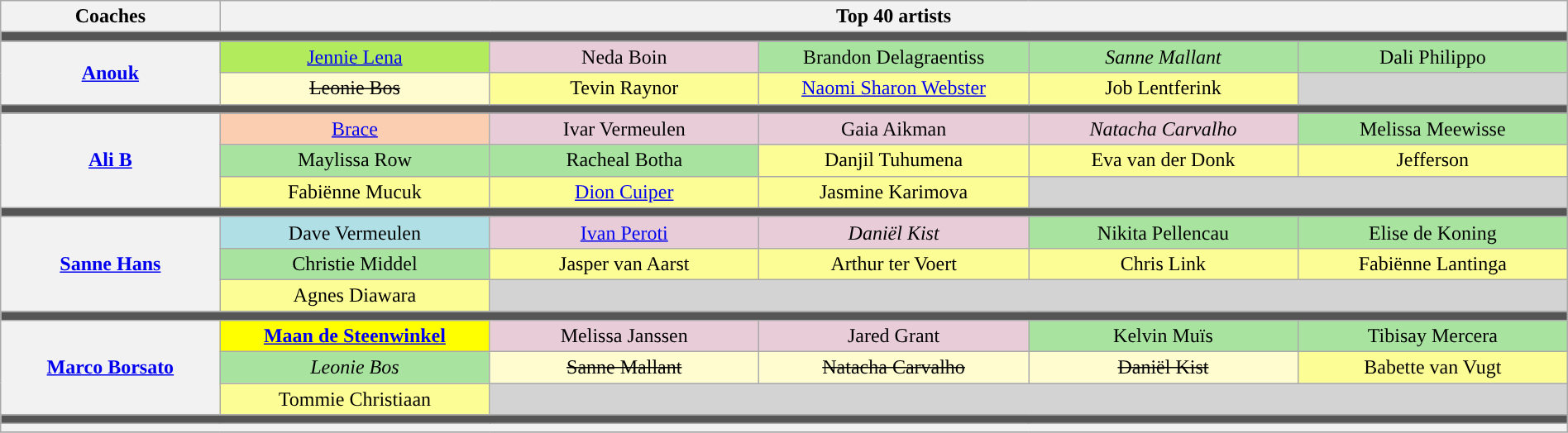<table class="wikitable" style="text-align:center; width:100%;">
<tr>
<th width="14%">Coaches</th>
<th width="86%" colspan="5">Top 40 artists</th>
</tr>
<tr>
<td colspan="6" style="background:#555555"></td>
</tr>
<tr>
<th rowspan="2"><a href='#'>Anouk</a></th>
<td style="background:#B2EC5D; width:17.2%"><a href='#'>Jennie Lena</a></td>
<td style="background:#E8CCD7; width:17.2%">Neda Boin</td>
<td style="background:#A8E4A0; width:17.2%">Brandon Delagraentiss</td>
<td style="background:#A8E4A0; width:17.2%"><em>Sanne Mallant</em></td>
<td style="background:#A8E4A0; width:17.2%">Dali Philippo</td>
</tr>
<tr>
<td style="background:#FFFDD0"><s>Leonie Bos</s></td>
<td style="background:#fdfd96">Tevin Raynor</td>
<td style="background:#fdfd96"><a href='#'>Naomi Sharon Webster</a></td>
<td style="background:#fdfd96">Job Lentferink</td>
<td style="background:lightgrey"></td>
</tr>
<tr>
<td colspan="6" style="background:#555555"></td>
</tr>
<tr>
<th rowspan="3" width="14%"><a href='#'>Ali B</a></th>
<td style="background:#FBCEB1; width:17.2%"><a href='#'>Brace</a></td>
<td style="background:#E8CCD7; width:17.2%">Ivar Vermeulen</td>
<td style="background:#E8CCD7; width:17.2%">Gaia Aikman</td>
<td style="background:#E8CCD7; width:17.2%"><em>Natacha Carvalho</em></td>
<td style="background:#A8E4A0; width:17.2%">Melissa Meewisse</td>
</tr>
<tr>
<td style="background:#A8E4A0">Maylissa Row</td>
<td style="background:#A8E4A0">Racheal Botha</td>
<td style="background:#fdfd96">Danjil Tuhumena</td>
<td style="background:#fdfd96">Eva van der Donk</td>
<td style="background:#fdfd96">Jefferson</td>
</tr>
<tr>
<td style="background:#fdfd96">Fabiënne Mucuk</td>
<td style="background:#fdfd96"><a href='#'>Dion Cuiper</a></td>
<td style="background:#fdfd96">Jasmine Karimova</td>
<td style="background:lightgrey" colspan="2"></td>
</tr>
<tr>
<td colspan="6" style="background:#555555"></td>
</tr>
<tr>
<th rowspan="3" width="14%"><a href='#'>Sanne Hans</a></th>
<td style="background:#B0E0E6;">Dave Vermeulen</td>
<td style="background:#E8CCD7;"><a href='#'>Ivan Peroti</a></td>
<td style="background:#E8CCD7;"><em>Daniël Kist</em></td>
<td style="background:#A8E4A0;">Nikita Pellencau</td>
<td style="background:#A8E4A0">Elise de Koning</td>
</tr>
<tr>
<td style="background:#A8E4A0">Christie Middel</td>
<td style="background:#fdfd96">Jasper van Aarst</td>
<td style="background:#fdfd96">Arthur ter Voert</td>
<td style="background:#fdfd96">Chris Link</td>
<td style="background:#fdfd96">Fabiënne Lantinga</td>
</tr>
<tr>
<td style="background:#fdfd96">Agnes Diawara</td>
<td style="background:lightgrey" colspan="4"></td>
</tr>
<tr>
<td colspan="6" style="background:#555555"></td>
</tr>
<tr>
<th rowspan="3" width="14%"><a href='#'>Marco Borsato</a></th>
<td style="background:Yellow;"><strong><a href='#'>Maan de Steenwinkel</a></strong></td>
<td style="background:#E8CCD7;">Melissa Janssen</td>
<td style="background:#E8CCD7;">Jared Grant</td>
<td style="background:#A8E4A0;">Kelvin Muïs</td>
<td style="background:#A8E4A0">Tibisay Mercera</td>
</tr>
<tr>
<td style="background:#A8E4A0"><em>Leonie Bos</em></td>
<td style="background:#FFFDD0"><s>Sanne Mallant</s></td>
<td style="background:#FFFDD0"><s>Natacha Carvalho</s></td>
<td style="background:#FFFDD0"><s>Daniël Kist</s></td>
<td style="background:#fdfd96">Babette van Vugt</td>
</tr>
<tr>
<td style="background:#fdfd96">Tommie Christiaan</td>
<td style="background:lightgrey" colspan="4"></td>
</tr>
<tr>
<td colspan="6" style="background:#555555"></td>
</tr>
<tr>
<th style="font-size:90%; line-height:12px;" colspan="6"><small></small></th>
</tr>
<tr>
</tr>
</table>
